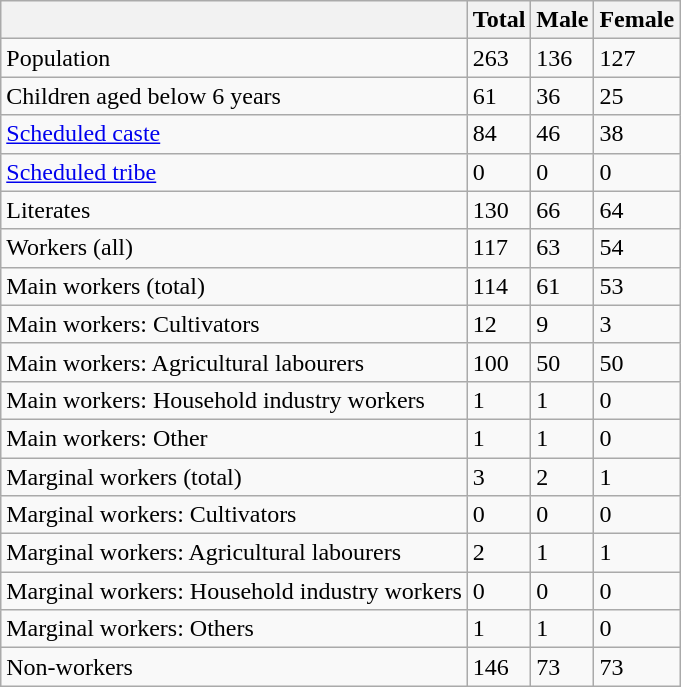<table class="wikitable sortable">
<tr>
<th></th>
<th>Total</th>
<th>Male</th>
<th>Female</th>
</tr>
<tr>
<td>Population</td>
<td>263</td>
<td>136</td>
<td>127</td>
</tr>
<tr>
<td>Children aged below 6 years</td>
<td>61</td>
<td>36</td>
<td>25</td>
</tr>
<tr>
<td><a href='#'>Scheduled caste</a></td>
<td>84</td>
<td>46</td>
<td>38</td>
</tr>
<tr>
<td><a href='#'>Scheduled tribe</a></td>
<td>0</td>
<td>0</td>
<td>0</td>
</tr>
<tr>
<td>Literates</td>
<td>130</td>
<td>66</td>
<td>64</td>
</tr>
<tr>
<td>Workers (all)</td>
<td>117</td>
<td>63</td>
<td>54</td>
</tr>
<tr>
<td>Main workers (total)</td>
<td>114</td>
<td>61</td>
<td>53</td>
</tr>
<tr>
<td>Main workers: Cultivators</td>
<td>12</td>
<td>9</td>
<td>3</td>
</tr>
<tr>
<td>Main workers: Agricultural labourers</td>
<td>100</td>
<td>50</td>
<td>50</td>
</tr>
<tr>
<td>Main workers: Household industry workers</td>
<td>1</td>
<td>1</td>
<td>0</td>
</tr>
<tr>
<td>Main workers: Other</td>
<td>1</td>
<td>1</td>
<td>0</td>
</tr>
<tr>
<td>Marginal workers (total)</td>
<td>3</td>
<td>2</td>
<td>1</td>
</tr>
<tr>
<td>Marginal workers: Cultivators</td>
<td>0</td>
<td>0</td>
<td>0</td>
</tr>
<tr>
<td>Marginal workers: Agricultural labourers</td>
<td>2</td>
<td>1</td>
<td>1</td>
</tr>
<tr>
<td>Marginal workers: Household industry workers</td>
<td>0</td>
<td>0</td>
<td>0</td>
</tr>
<tr>
<td>Marginal workers: Others</td>
<td>1</td>
<td>1</td>
<td>0</td>
</tr>
<tr>
<td>Non-workers</td>
<td>146</td>
<td>73</td>
<td>73</td>
</tr>
</table>
